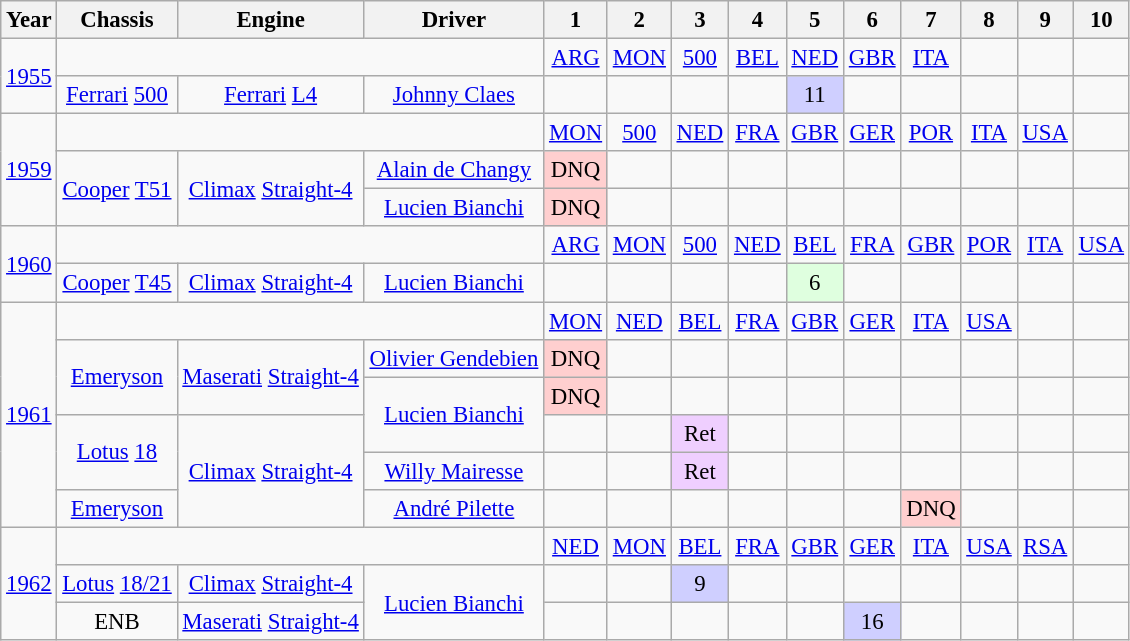<table class="wikitable" style="text-align:center; font-size:95%">
<tr>
<th>Year</th>
<th>Chassis</th>
<th>Engine</th>
<th>Driver</th>
<th>1</th>
<th>2</th>
<th>3</th>
<th>4</th>
<th>5</th>
<th>6</th>
<th>7</th>
<th>8</th>
<th>9</th>
<th>10</th>
</tr>
<tr>
<td rowspan="2"><a href='#'>1955</a></td>
<td colspan="3"></td>
<td><a href='#'>ARG</a></td>
<td><a href='#'>MON</a></td>
<td><a href='#'>500</a></td>
<td><a href='#'>BEL</a></td>
<td><a href='#'>NED</a></td>
<td><a href='#'>GBR</a></td>
<td><a href='#'>ITA</a></td>
<td></td>
<td></td>
<td></td>
</tr>
<tr>
<td><a href='#'>Ferrari</a> <a href='#'>500</a></td>
<td><a href='#'>Ferrari</a> <a href='#'>L4</a></td>
<td><a href='#'>Johnny Claes</a></td>
<td></td>
<td></td>
<td></td>
<td></td>
<td style="background:#cfcfff;">11</td>
<td></td>
<td></td>
<td></td>
<td></td>
<td></td>
</tr>
<tr>
<td rowspan="3"><a href='#'>1959</a></td>
<td colspan="3"></td>
<td><a href='#'>MON</a></td>
<td><a href='#'>500</a></td>
<td><a href='#'>NED</a></td>
<td><a href='#'>FRA</a></td>
<td><a href='#'>GBR</a></td>
<td><a href='#'>GER</a></td>
<td><a href='#'>POR</a></td>
<td><a href='#'>ITA</a></td>
<td><a href='#'>USA</a></td>
<td></td>
</tr>
<tr>
<td rowspan="2"><a href='#'>Cooper</a> <a href='#'>T51</a></td>
<td rowspan="2"><a href='#'>Climax</a> <a href='#'>Straight-4</a></td>
<td><a href='#'>Alain de Changy</a></td>
<td style="background:#FFCFCF;">DNQ</td>
<td></td>
<td></td>
<td></td>
<td></td>
<td></td>
<td></td>
<td></td>
<td></td>
<td></td>
</tr>
<tr>
<td><a href='#'>Lucien Bianchi</a></td>
<td style="background:#FFCFCF;">DNQ</td>
<td></td>
<td></td>
<td></td>
<td></td>
<td></td>
<td></td>
<td></td>
<td></td>
<td></td>
</tr>
<tr>
<td rowspan="2"><a href='#'>1960</a></td>
<td colspan="3"></td>
<td><a href='#'>ARG</a><br></td>
<td><a href='#'>MON</a><br></td>
<td><a href='#'>500</a><br></td>
<td><a href='#'>NED</a><br></td>
<td><a href='#'>BEL</a><br></td>
<td><a href='#'>FRA</a><br></td>
<td><a href='#'>GBR</a><br></td>
<td><a href='#'>POR</a><br></td>
<td><a href='#'>ITA</a><br></td>
<td><a href='#'>USA</a><br></td>
</tr>
<tr>
<td><a href='#'>Cooper</a> <a href='#'>T45</a></td>
<td><a href='#'>Climax</a> <a href='#'>Straight-4</a></td>
<td><a href='#'>Lucien Bianchi</a></td>
<td></td>
<td></td>
<td></td>
<td></td>
<td style="background:#DFFFDF;">6</td>
<td></td>
<td></td>
<td></td>
<td></td>
<td></td>
</tr>
<tr>
<td rowspan="6"><a href='#'>1961</a></td>
<td colspan="3"></td>
<td><a href='#'>MON</a><br></td>
<td><a href='#'>NED</a><br></td>
<td><a href='#'>BEL</a><br></td>
<td><a href='#'>FRA</a><br></td>
<td><a href='#'>GBR</a><br></td>
<td><a href='#'>GER</a><br></td>
<td><a href='#'>ITA</a><br></td>
<td><a href='#'>USA</a><br></td>
<td></td>
<td></td>
</tr>
<tr>
<td rowspan="2"><a href='#'>Emeryson</a></td>
<td rowspan="2"><a href='#'>Maserati</a> <a href='#'>Straight-4</a></td>
<td><a href='#'>Olivier Gendebien</a></td>
<td style="background:#FFCFCF;">DNQ</td>
<td></td>
<td></td>
<td></td>
<td></td>
<td></td>
<td></td>
<td></td>
<td></td>
<td></td>
</tr>
<tr>
<td rowspan="2"><a href='#'>Lucien Bianchi</a></td>
<td style="background:#FFCFCF;">DNQ</td>
<td></td>
<td></td>
<td></td>
<td></td>
<td></td>
<td></td>
<td></td>
<td></td>
<td></td>
</tr>
<tr>
<td rowspan="2"><a href='#'>Lotus</a> <a href='#'>18</a></td>
<td rowspan="3"><a href='#'>Climax</a> <a href='#'>Straight-4</a></td>
<td></td>
<td></td>
<td style="background:#EFCFFF;">Ret</td>
<td></td>
<td></td>
<td></td>
<td></td>
<td></td>
<td></td>
<td></td>
</tr>
<tr>
<td><a href='#'>Willy Mairesse</a></td>
<td></td>
<td></td>
<td style="background:#EFCFFF;">Ret</td>
<td></td>
<td></td>
<td></td>
<td></td>
<td></td>
<td></td>
<td></td>
</tr>
<tr>
<td><a href='#'>Emeryson</a></td>
<td><a href='#'>André Pilette</a></td>
<td></td>
<td></td>
<td></td>
<td></td>
<td></td>
<td></td>
<td style="background:#FFCFCF;">DNQ</td>
<td></td>
<td></td>
<td></td>
</tr>
<tr>
<td rowspan="3"><a href='#'>1962</a></td>
<td colspan="3"></td>
<td><a href='#'>NED</a><br></td>
<td><a href='#'>MON</a><br></td>
<td><a href='#'>BEL</a><br></td>
<td><a href='#'>FRA</a><br></td>
<td><a href='#'>GBR</a><br></td>
<td><a href='#'>GER</a><br></td>
<td><a href='#'>ITA</a><br></td>
<td><a href='#'>USA</a><br></td>
<td><a href='#'>RSA</a><br></td>
<td></td>
</tr>
<tr>
<td><a href='#'>Lotus</a> <a href='#'>18/21</a></td>
<td><a href='#'>Climax</a> <a href='#'>Straight-4</a></td>
<td rowspan="2"><a href='#'>Lucien Bianchi</a></td>
<td></td>
<td></td>
<td style="background:#CFCFFF;">9</td>
<td></td>
<td></td>
<td></td>
<td></td>
<td></td>
<td></td>
<td></td>
</tr>
<tr>
<td>ENB</td>
<td><a href='#'>Maserati</a> <a href='#'>Straight-4</a></td>
<td></td>
<td></td>
<td></td>
<td></td>
<td></td>
<td style="background:#CFCFFF;">16</td>
<td></td>
<td></td>
<td></td>
<td></td>
</tr>
</table>
